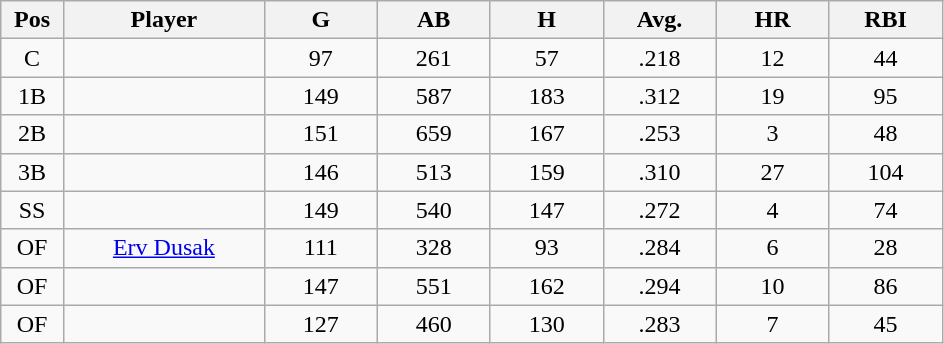<table class="wikitable sortable">
<tr>
<th bgcolor="#DDDDFF" width="5%">Pos</th>
<th bgcolor="#DDDDFF" width="16%">Player</th>
<th bgcolor="#DDDDFF" width="9%">G</th>
<th bgcolor="#DDDDFF" width="9%">AB</th>
<th bgcolor="#DDDDFF" width="9%">H</th>
<th bgcolor="#DDDDFF" width="9%">Avg.</th>
<th bgcolor="#DDDDFF" width="9%">HR</th>
<th bgcolor="#DDDDFF" width="9%">RBI</th>
</tr>
<tr align="center">
<td>C</td>
<td></td>
<td>97</td>
<td>261</td>
<td>57</td>
<td>.218</td>
<td>12</td>
<td>44</td>
</tr>
<tr align="center">
<td>1B</td>
<td></td>
<td>149</td>
<td>587</td>
<td>183</td>
<td>.312</td>
<td>19</td>
<td>95</td>
</tr>
<tr align="center">
<td>2B</td>
<td></td>
<td>151</td>
<td>659</td>
<td>167</td>
<td>.253</td>
<td>3</td>
<td>48</td>
</tr>
<tr align="center">
<td>3B</td>
<td></td>
<td>146</td>
<td>513</td>
<td>159</td>
<td>.310</td>
<td>27</td>
<td>104</td>
</tr>
<tr align="center">
<td>SS</td>
<td></td>
<td>149</td>
<td>540</td>
<td>147</td>
<td>.272</td>
<td>4</td>
<td>74</td>
</tr>
<tr align="center">
<td>OF</td>
<td><a href='#'>Erv Dusak</a></td>
<td>111</td>
<td>328</td>
<td>93</td>
<td>.284</td>
<td>6</td>
<td>28</td>
</tr>
<tr align="center">
<td>OF</td>
<td></td>
<td>147</td>
<td>551</td>
<td>162</td>
<td>.294</td>
<td>10</td>
<td>86</td>
</tr>
<tr align="center">
<td>OF</td>
<td></td>
<td>127</td>
<td>460</td>
<td>130</td>
<td>.283</td>
<td>7</td>
<td>45</td>
</tr>
</table>
